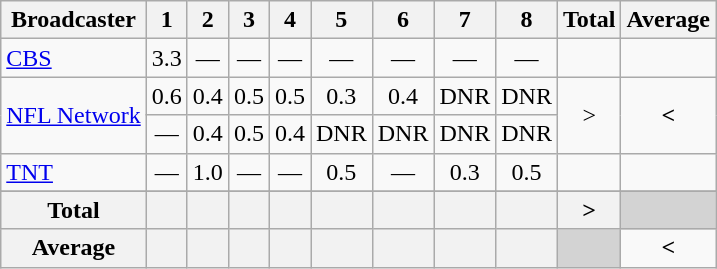<table class="wikitable" style="text-align:center;">
<tr>
<th>Broadcaster</th>
<th>1</th>
<th>2</th>
<th>3</th>
<th>4</th>
<th>5</th>
<th>6</th>
<th>7</th>
<th>8</th>
<th>Total</th>
<th>Average</th>
</tr>
<tr>
<td align=left><a href='#'>CBS</a></td>
<td>3.3</td>
<td>—</td>
<td>—</td>
<td>—</td>
<td>—</td>
<td>—</td>
<td>—</td>
<td>—</td>
<td></td>
<td><strong></strong></td>
</tr>
<tr>
<td align=left rowspan=2><a href='#'>NFL Network</a></td>
<td>0.6</td>
<td>0.4</td>
<td>0.5</td>
<td>0.5</td>
<td>0.3</td>
<td>0.4</td>
<td>DNR</td>
<td>DNR</td>
<td rowspan=2>></td>
<td rowspan=2><strong><</strong></td>
</tr>
<tr>
<td>—</td>
<td>0.4</td>
<td>0.5</td>
<td>0.4</td>
<td>DNR</td>
<td>DNR</td>
<td>DNR</td>
<td>DNR</td>
</tr>
<tr>
<td align=left><a href='#'>TNT</a></td>
<td>—</td>
<td>1.0</td>
<td>—</td>
<td>—</td>
<td>0.5</td>
<td>—</td>
<td>0.3</td>
<td>0.5</td>
<td></td>
<td><strong></strong></td>
</tr>
<tr>
</tr>
<tr class="sortbottom">
<th>Total</th>
<th> </th>
<th> </th>
<th> </th>
<th> </th>
<th> </th>
<th> </th>
<th> </th>
<th> </th>
<th>> </th>
<td bgcolor=lightgrey> </td>
</tr>
<tr class="sortbottom">
<th>Average</th>
<th> </th>
<th> </th>
<th> </th>
<th> </th>
<th> </th>
<th> </th>
<th> </th>
<th> </th>
<td bgcolor=lightgrey> </td>
<td><strong><</strong></td>
</tr>
</table>
